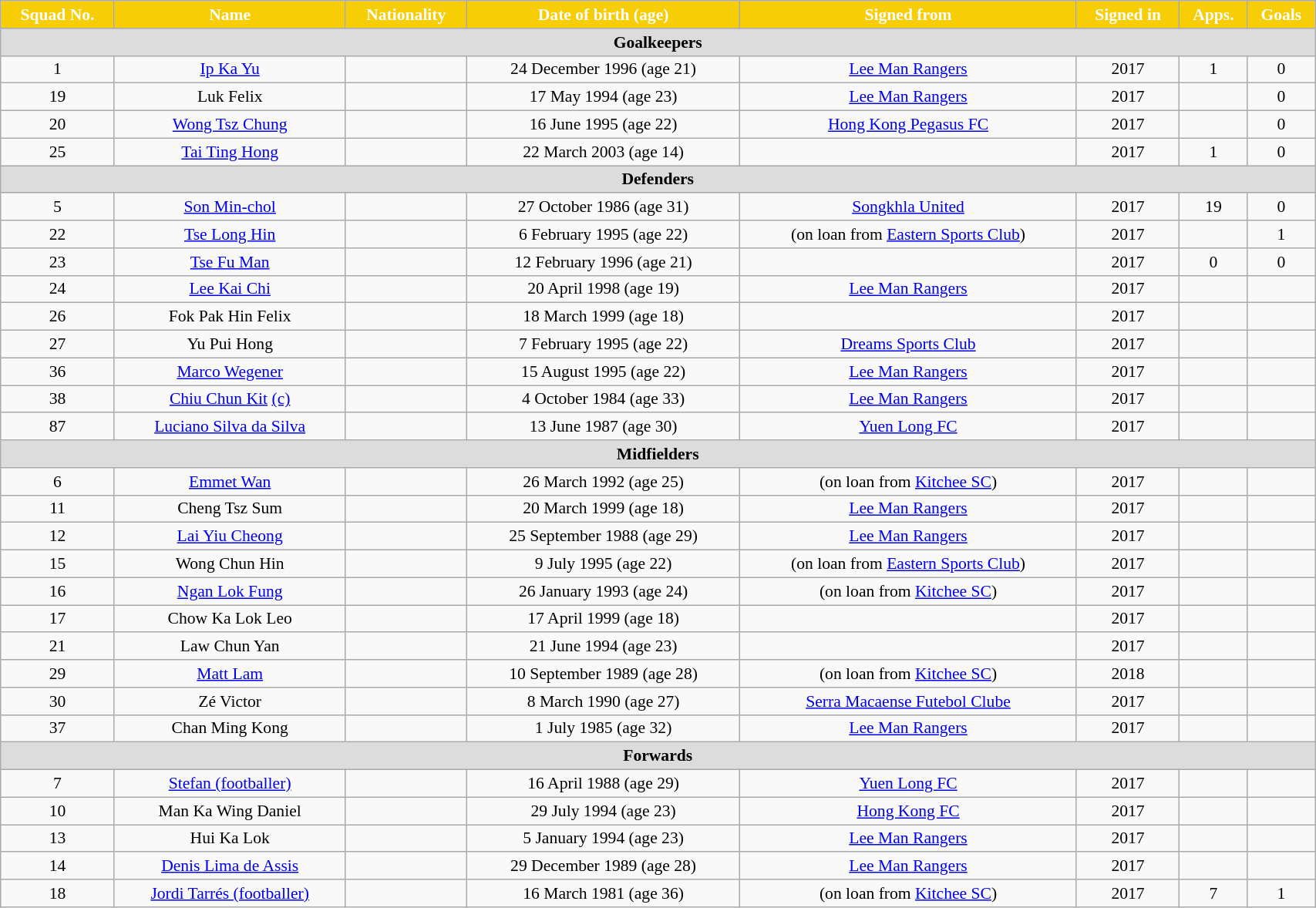<table class="wikitable"  style="text-align:center; font-size:90%; width:90%;">
<tr>
<th style="background:#f7cd06; color:white; text-align:center;">Squad No.</th>
<th style="background:#f7cd06; color:white; text-align:center;">Name</th>
<th style="background:#f7cd06; color:white; text-align:center;">Nationality</th>
<th style="background:#f7cd06; color:white; text-align:center;">Date of birth (age)</th>
<th style="background:#f7cd06; color:white; text-align:center;">Signed from</th>
<th style="background:#f7cd06; color:white; text-align:center;">Signed in</th>
<th style="background:#f7cd06; color:white; text-align:center;">Apps.</th>
<th style="background:#f7cd06; color:white; text-align:center;">Goals</th>
</tr>
<tr>
<th colspan=10  style="background:#dcdcdc; text-align:center;">Goalkeepers</th>
</tr>
<tr>
<td>1</td>
<td><a href='#'>Ip Ka Yu</a></td>
<td></td>
<td>24 December 1996 (age 21)</td>
<td><a href='#'>Lee Man Rangers</a></td>
<td>2017</td>
<td>1</td>
<td>0</td>
</tr>
<tr>
<td>19</td>
<td>Luk Felix</td>
<td></td>
<td>17 May 1994 (age 23)</td>
<td><a href='#'>Lee Man Rangers</a></td>
<td>2017</td>
<td></td>
<td>0</td>
</tr>
<tr>
<td>20</td>
<td><a href='#'>Wong Tsz Chung</a></td>
<td></td>
<td>16 June 1995 (age 22)</td>
<td><a href='#'>Hong Kong Pegasus FC</a></td>
<td>2017</td>
<td></td>
<td>0</td>
</tr>
<tr>
<td>25</td>
<td><a href='#'>Tai Ting Hong</a></td>
<td></td>
<td>22 March 2003 (age 14)</td>
<td></td>
<td>2017</td>
<td>1</td>
<td>0</td>
</tr>
<tr>
<th colspan=10  style="background:#dcdcdc; text-align:center;">Defenders</th>
</tr>
<tr>
<td>5</td>
<td><a href='#'>Son Min-chol</a></td>
<td></td>
<td>27 October 1986 (age 31)</td>
<td><a href='#'>Songkhla United</a></td>
<td>2017</td>
<td>19</td>
<td>0</td>
</tr>
<tr>
<td>22</td>
<td><a href='#'>Tse Long Hin</a></td>
<td></td>
<td>6 February 1995 (age 22)</td>
<td>(on loan from <a href='#'>Eastern Sports Club</a>)</td>
<td>2017</td>
<td></td>
<td>1</td>
</tr>
<tr>
<td>23</td>
<td><a href='#'>Tse Fu Man</a></td>
<td></td>
<td>12 February 1996 (age 21)</td>
<td></td>
<td>2017</td>
<td>0</td>
<td>0</td>
</tr>
<tr>
<td>24</td>
<td><a href='#'>Lee Kai Chi</a></td>
<td></td>
<td>20 April 1998 (age 19)</td>
<td><a href='#'>Lee Man Rangers</a></td>
<td>2017</td>
<td></td>
<td></td>
</tr>
<tr>
<td>26</td>
<td>Fok Pak Hin Felix</td>
<td></td>
<td>18 March 1999 (age 18)</td>
<td></td>
<td>2017</td>
<td></td>
<td></td>
</tr>
<tr>
<td>27</td>
<td>Yu Pui Hong</td>
<td></td>
<td>7 February 1995 (age 22)</td>
<td><a href='#'>Dreams Sports Club</a></td>
<td>2017</td>
<td></td>
<td></td>
</tr>
<tr>
<td>36</td>
<td><a href='#'>Marco Wegener</a></td>
<td></td>
<td>15 August 1995 (age 22)</td>
<td><a href='#'>Lee Man Rangers</a></td>
<td>2017</td>
<td></td>
<td></td>
</tr>
<tr>
<td>38</td>
<td><a href='#'>Chiu Chun Kit</a> <a href='#'>(c)</a></td>
<td></td>
<td>4 October 1984 (age 33)</td>
<td><a href='#'>Lee Man Rangers</a></td>
<td>2017</td>
<td></td>
<td></td>
</tr>
<tr>
<td>87</td>
<td><a href='#'>Luciano Silva da Silva</a></td>
<td></td>
<td>13 June 1987 (age 30)</td>
<td><a href='#'>Yuen Long FC</a></td>
<td>2017</td>
<td></td>
<td></td>
</tr>
<tr>
<th colspan=10  style="background:#dcdcdc; text-align:center;">Midfielders</th>
</tr>
<tr>
<td>6</td>
<td><a href='#'>Emmet Wan</a></td>
<td></td>
<td>26 March 1992 (age 25)</td>
<td>(on loan from <a href='#'>Kitchee SC</a>)</td>
<td>2017</td>
<td></td>
<td></td>
</tr>
<tr>
<td>11</td>
<td>Cheng Tsz Sum</td>
<td></td>
<td>20 March 1999 (age 18)</td>
<td><a href='#'>Lee Man Rangers</a></td>
<td>2017</td>
<td></td>
<td></td>
</tr>
<tr>
<td>12</td>
<td><a href='#'>Lai Yiu Cheong</a></td>
<td></td>
<td>25 September 1988 (age 29)</td>
<td><a href='#'>Lee Man Rangers</a></td>
<td>2017</td>
<td></td>
<td></td>
</tr>
<tr>
<td>15</td>
<td>Wong Chun Hin</td>
<td></td>
<td>9 July 1995 (age 22)</td>
<td>(on loan from <a href='#'>Eastern Sports Club</a>)</td>
<td>2017</td>
<td></td>
<td></td>
</tr>
<tr>
<td>16</td>
<td><a href='#'>Ngan Lok Fung</a></td>
<td></td>
<td>26 January 1993 (age 24)</td>
<td>(on loan from <a href='#'>Kitchee SC</a>)</td>
<td>2017</td>
<td></td>
<td></td>
</tr>
<tr>
<td>17</td>
<td>Chow Ka Lok Leo</td>
<td></td>
<td>17 April 1999 (age 18)</td>
<td></td>
<td>2017</td>
<td></td>
<td></td>
</tr>
<tr>
<td>21</td>
<td>Law Chun Yan</td>
<td></td>
<td>21 June 1994 (age 23)</td>
<td></td>
<td>2017</td>
<td></td>
<td></td>
</tr>
<tr>
<td>29</td>
<td><a href='#'>Matt Lam</a></td>
<td></td>
<td>10 September 1989 (age 28)</td>
<td>(on loan from <a href='#'>Kitchee SC</a>)</td>
<td>2018</td>
<td></td>
<td></td>
</tr>
<tr>
<td>30</td>
<td>Zé Victor</td>
<td></td>
<td>8 March 1990 (age 27)</td>
<td><a href='#'>Serra Macaense Futebol Clube</a></td>
<td>2017</td>
<td></td>
<td></td>
</tr>
<tr>
<td>37</td>
<td>Chan Ming Kong</td>
<td></td>
<td>1 July 1985 (age 32)</td>
<td><a href='#'>Lee Man Rangers</a></td>
<td>2017</td>
<td></td>
<td></td>
</tr>
<tr>
<th colspan=10  style="background:#dcdcdc; text-align:center;">Forwards</th>
</tr>
<tr>
<td>7</td>
<td><a href='#'>Stefan (footballer)</a></td>
<td></td>
<td>16 April 1988 (age 29)</td>
<td><a href='#'>Yuen Long FC</a></td>
<td>2017</td>
<td></td>
<td></td>
</tr>
<tr>
<td>10</td>
<td>Man Ka Wing Daniel</td>
<td></td>
<td>29 July 1994 (age 23)</td>
<td><a href='#'>Hong Kong FC</a></td>
<td>2017</td>
<td></td>
<td></td>
</tr>
<tr>
<td>13</td>
<td>Hui Ka Lok</td>
<td></td>
<td>5 January 1994 (age 23)</td>
<td><a href='#'>Lee Man Rangers</a></td>
<td>2017</td>
<td></td>
<td></td>
</tr>
<tr>
<td>14</td>
<td><a href='#'>Denis Lima de Assis</a></td>
<td></td>
<td>29 December 1989 (age 28)</td>
<td><a href='#'>Lee Man Rangers</a></td>
<td>2017</td>
<td></td>
<td></td>
</tr>
<tr>
<td>18</td>
<td><a href='#'>Jordi Tarrés (footballer)</a></td>
<td></td>
<td>16 March 1981 (age 36)</td>
<td>(on loan from <a href='#'>Kitchee SC</a>)</td>
<td>2017</td>
<td>7</td>
<td>1</td>
</tr>
</table>
